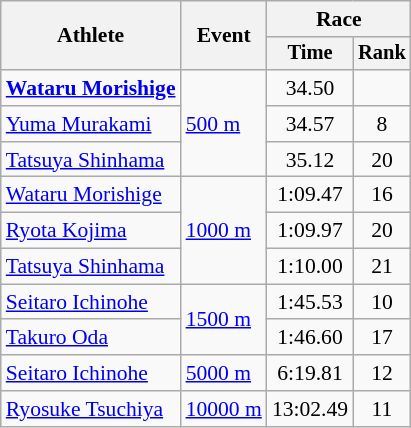<table class="wikitable" style="font-size:90%; text-align:center">
<tr>
<th rowspan=2>Athlete</th>
<th rowspan=2>Event</th>
<th colspan="2">Race</th>
</tr>
<tr style="font-size:95%">
<th>Time</th>
<th>Rank</th>
</tr>
<tr>
<td align=left><strong><a href='#'>Wataru Morishige</a></strong></td>
<td rowspan=3 align=left><a href='#'>500 m</a></td>
<td>34.50</td>
<td></td>
</tr>
<tr>
<td align=left><a href='#'>Yuma Murakami</a></td>
<td>34.57</td>
<td>8</td>
</tr>
<tr>
<td align=left><a href='#'>Tatsuya Shinhama</a></td>
<td>35.12</td>
<td>20</td>
</tr>
<tr>
<td align=left><a href='#'>Wataru Morishige</a></td>
<td rowspan=3 align=left><a href='#'>1000 m</a></td>
<td>1:09.47</td>
<td>16</td>
</tr>
<tr>
<td align=left><a href='#'>Ryota Kojima</a></td>
<td>1:09.97</td>
<td>20</td>
</tr>
<tr>
<td align=left><a href='#'>Tatsuya Shinhama</a></td>
<td>1:10.00</td>
<td>21</td>
</tr>
<tr>
<td align=left><a href='#'>Seitaro Ichinohe</a></td>
<td rowspan="2" align="left"><a href='#'>1500 m</a></td>
<td>1:45.53</td>
<td>10</td>
</tr>
<tr>
<td align=left><a href='#'>Takuro Oda</a></td>
<td>1:46.60</td>
<td>17</td>
</tr>
<tr>
<td align=left><a href='#'>Seitaro Ichinohe</a></td>
<td align=left><a href='#'>5000 m</a></td>
<td>6:19.81</td>
<td>12</td>
</tr>
<tr>
<td align=left><a href='#'>Ryosuke Tsuchiya</a></td>
<td align=left><a href='#'>10000 m</a></td>
<td>13:02.49</td>
<td>11</td>
</tr>
</table>
